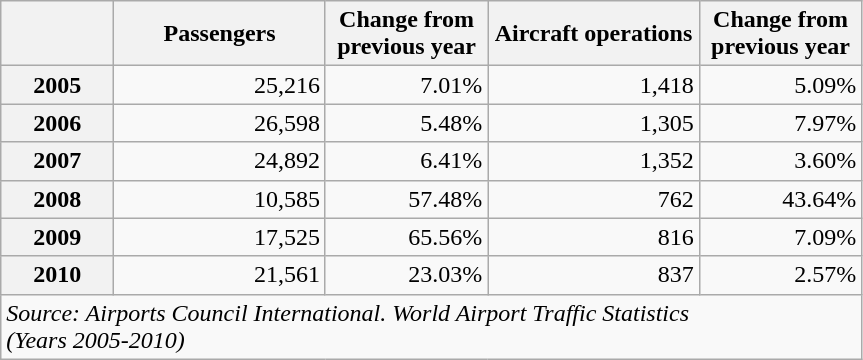<table class="wikitable"  style="text-align:right; width:575px">
<tr>
<th style="width:50px"></th>
<th style="width:100px">Passengers</th>
<th style="width:75px">Change from previous year</th>
<th style="width:100px">Aircraft operations</th>
<th style="width:75px">Change from previous year</th>
</tr>
<tr>
<th>2005</th>
<td>25,216</td>
<td> 7.01%</td>
<td>1,418</td>
<td> 5.09%</td>
</tr>
<tr>
<th>2006</th>
<td>26,598</td>
<td> 5.48%</td>
<td>1,305</td>
<td> 7.97%</td>
</tr>
<tr>
<th>2007</th>
<td>24,892</td>
<td> 6.41%</td>
<td>1,352</td>
<td> 3.60%</td>
</tr>
<tr>
<th>2008</th>
<td>10,585</td>
<td>57.48%</td>
<td>762</td>
<td>43.64%</td>
</tr>
<tr>
<th>2009</th>
<td>17,525</td>
<td>65.56%</td>
<td>816</td>
<td> 7.09%</td>
</tr>
<tr>
<th>2010</th>
<td>21,561</td>
<td>23.03%</td>
<td>837</td>
<td> 2.57%</td>
</tr>
<tr>
<td colspan="5" style="text-align:left;"><em>Source: Airports Council International. World Airport Traffic Statistics<br>(Years 2005-2010)</em></td>
</tr>
</table>
